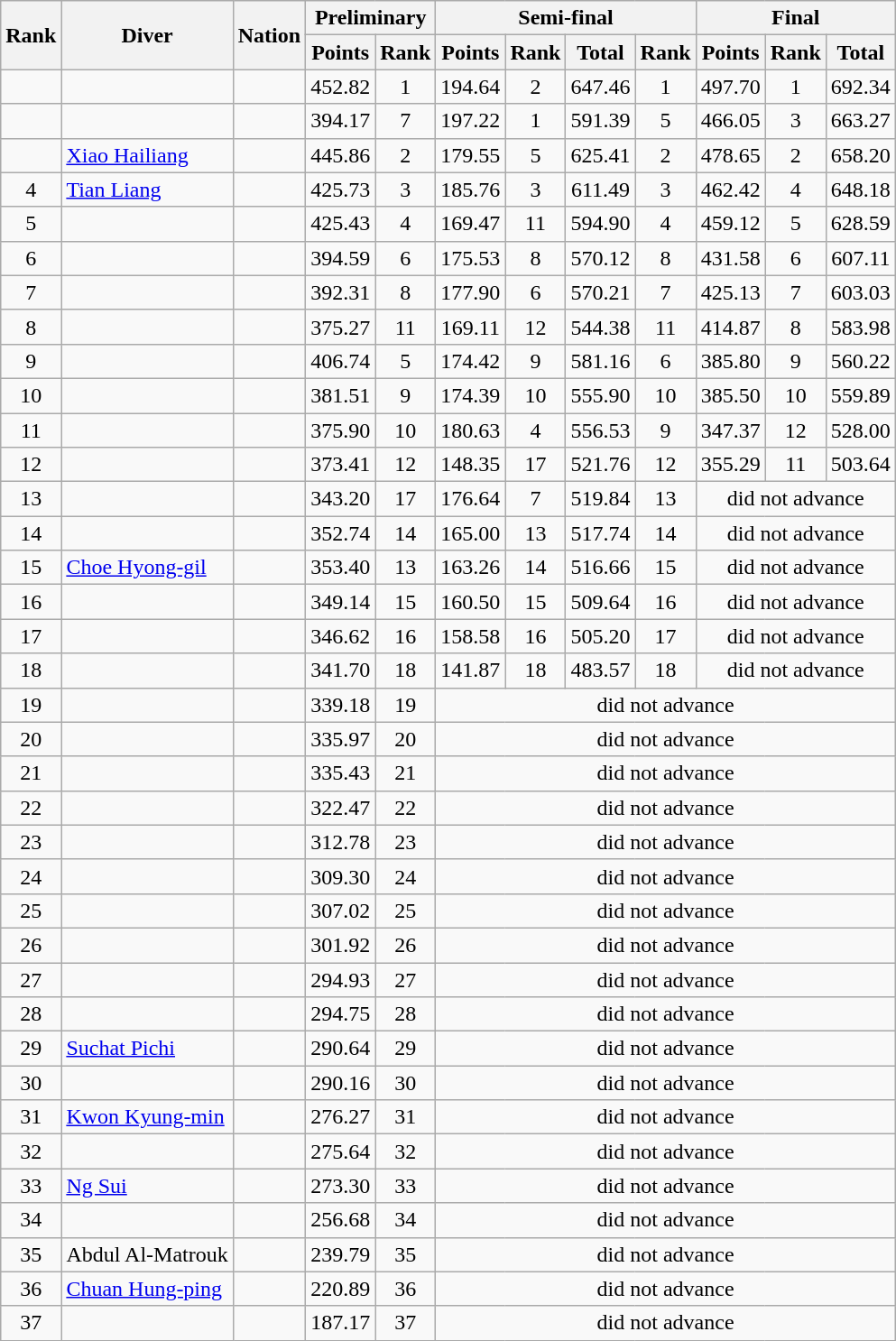<table class="wikitable sortable" style="text-align:center;">
<tr>
<th rowspan=2>Rank</th>
<th rowspan=2>Diver</th>
<th rowspan=2>Nation</th>
<th colspan=2>Preliminary</th>
<th colspan=4>Semi-final</th>
<th colspan=3>Final</th>
</tr>
<tr>
<th>Points</th>
<th>Rank</th>
<th>Points</th>
<th>Rank</th>
<th>Total</th>
<th>Rank</th>
<th>Points</th>
<th>Rank</th>
<th>Total</th>
</tr>
<tr>
<td></td>
<td align=left></td>
<td align=left></td>
<td>452.82</td>
<td>1</td>
<td>194.64</td>
<td>2</td>
<td>647.46</td>
<td>1</td>
<td>497.70</td>
<td>1</td>
<td>692.34</td>
</tr>
<tr>
<td></td>
<td align=left></td>
<td align=left></td>
<td>394.17</td>
<td>7</td>
<td>197.22</td>
<td>1</td>
<td>591.39</td>
<td>5</td>
<td>466.05</td>
<td>3</td>
<td>663.27</td>
</tr>
<tr>
<td></td>
<td align=left><a href='#'>Xiao Hailiang</a></td>
<td align=left></td>
<td>445.86</td>
<td>2</td>
<td>179.55</td>
<td>5</td>
<td>625.41</td>
<td>2</td>
<td>478.65</td>
<td>2</td>
<td>658.20</td>
</tr>
<tr>
<td>4</td>
<td align=left><a href='#'>Tian Liang</a></td>
<td align=left></td>
<td>425.73</td>
<td>3</td>
<td>185.76</td>
<td>3</td>
<td>611.49</td>
<td>3</td>
<td>462.42</td>
<td>4</td>
<td>648.18</td>
</tr>
<tr>
<td>5</td>
<td align=left></td>
<td align=left></td>
<td>425.43</td>
<td>4</td>
<td>169.47</td>
<td>11</td>
<td>594.90</td>
<td>4</td>
<td>459.12</td>
<td>5</td>
<td>628.59</td>
</tr>
<tr>
<td>6</td>
<td align=left></td>
<td align=left></td>
<td>394.59</td>
<td>6</td>
<td>175.53</td>
<td>8</td>
<td>570.12</td>
<td>8</td>
<td>431.58</td>
<td>6</td>
<td>607.11</td>
</tr>
<tr>
<td>7</td>
<td align=left></td>
<td align=left></td>
<td>392.31</td>
<td>8</td>
<td>177.90</td>
<td>6</td>
<td>570.21</td>
<td>7</td>
<td>425.13</td>
<td>7</td>
<td>603.03</td>
</tr>
<tr>
<td>8</td>
<td align=left></td>
<td align=left></td>
<td>375.27</td>
<td>11</td>
<td>169.11</td>
<td>12</td>
<td>544.38</td>
<td>11</td>
<td>414.87</td>
<td>8</td>
<td>583.98</td>
</tr>
<tr>
<td>9</td>
<td align=left></td>
<td align=left></td>
<td>406.74</td>
<td>5</td>
<td>174.42</td>
<td>9</td>
<td>581.16</td>
<td>6</td>
<td>385.80</td>
<td>9</td>
<td>560.22</td>
</tr>
<tr>
<td>10</td>
<td align=left></td>
<td align=left></td>
<td>381.51</td>
<td>9</td>
<td>174.39</td>
<td>10</td>
<td>555.90</td>
<td>10</td>
<td>385.50</td>
<td>10</td>
<td>559.89</td>
</tr>
<tr>
<td>11</td>
<td align=left></td>
<td align=left></td>
<td>375.90</td>
<td>10</td>
<td>180.63</td>
<td>4</td>
<td>556.53</td>
<td>9</td>
<td>347.37</td>
<td>12</td>
<td>528.00</td>
</tr>
<tr>
<td>12</td>
<td align=left></td>
<td align=left></td>
<td>373.41</td>
<td>12</td>
<td>148.35</td>
<td>17</td>
<td>521.76</td>
<td>12</td>
<td>355.29</td>
<td>11</td>
<td>503.64</td>
</tr>
<tr>
<td>13</td>
<td align=left></td>
<td align=left></td>
<td>343.20</td>
<td>17</td>
<td>176.64</td>
<td>7</td>
<td>519.84</td>
<td>13</td>
<td colspan=3>did not advance</td>
</tr>
<tr>
<td>14</td>
<td align=left></td>
<td align=left></td>
<td>352.74</td>
<td>14</td>
<td>165.00</td>
<td>13</td>
<td>517.74</td>
<td>14</td>
<td colspan=3>did not advance</td>
</tr>
<tr>
<td>15</td>
<td align=left><a href='#'>Choe Hyong-gil</a></td>
<td align=left></td>
<td>353.40</td>
<td>13</td>
<td>163.26</td>
<td>14</td>
<td>516.66</td>
<td>15</td>
<td colspan=3>did not advance</td>
</tr>
<tr>
<td>16</td>
<td align=left></td>
<td align=left></td>
<td>349.14</td>
<td>15</td>
<td>160.50</td>
<td>15</td>
<td>509.64</td>
<td>16</td>
<td colspan=3>did not advance</td>
</tr>
<tr>
<td>17</td>
<td align=left></td>
<td align=left></td>
<td>346.62</td>
<td>16</td>
<td>158.58</td>
<td>16</td>
<td>505.20</td>
<td>17</td>
<td colspan=3>did not advance</td>
</tr>
<tr>
<td>18</td>
<td align=left></td>
<td align=left></td>
<td>341.70</td>
<td>18</td>
<td>141.87</td>
<td>18</td>
<td>483.57</td>
<td>18</td>
<td colspan=3>did not advance</td>
</tr>
<tr>
<td>19</td>
<td align=left></td>
<td align=left></td>
<td>339.18</td>
<td>19</td>
<td colspan=7>did not advance</td>
</tr>
<tr>
<td>20</td>
<td align=left></td>
<td align=left></td>
<td>335.97</td>
<td>20</td>
<td colspan=7>did not advance</td>
</tr>
<tr>
<td>21</td>
<td align=left></td>
<td align=left></td>
<td>335.43</td>
<td>21</td>
<td colspan=7>did not advance</td>
</tr>
<tr>
<td>22</td>
<td align=left></td>
<td align=left></td>
<td>322.47</td>
<td>22</td>
<td colspan=7>did not advance</td>
</tr>
<tr>
<td>23</td>
<td align=left></td>
<td align=left></td>
<td>312.78</td>
<td>23</td>
<td colspan=7>did not advance</td>
</tr>
<tr>
<td>24</td>
<td align=left></td>
<td align=left></td>
<td>309.30</td>
<td>24</td>
<td colspan=7>did not advance</td>
</tr>
<tr>
<td>25</td>
<td align=left></td>
<td align=left></td>
<td>307.02</td>
<td>25</td>
<td colspan=7>did not advance</td>
</tr>
<tr>
<td>26</td>
<td align=left></td>
<td align=left></td>
<td>301.92</td>
<td>26</td>
<td colspan=7>did not advance</td>
</tr>
<tr>
<td>27</td>
<td align=left></td>
<td align=left></td>
<td>294.93</td>
<td>27</td>
<td colspan=7>did not advance</td>
</tr>
<tr>
<td>28</td>
<td align=left></td>
<td align=left></td>
<td>294.75</td>
<td>28</td>
<td colspan=7>did not advance</td>
</tr>
<tr>
<td>29</td>
<td align=left><a href='#'>Suchat Pichi</a></td>
<td align=left></td>
<td>290.64</td>
<td>29</td>
<td colspan=7>did not advance</td>
</tr>
<tr>
<td>30</td>
<td align=left></td>
<td align=left></td>
<td>290.16</td>
<td>30</td>
<td colspan=7>did not advance</td>
</tr>
<tr>
<td>31</td>
<td align=left><a href='#'>Kwon Kyung-min</a></td>
<td align=left></td>
<td>276.27</td>
<td>31</td>
<td colspan=7>did not advance</td>
</tr>
<tr>
<td>32</td>
<td align=left></td>
<td align=left></td>
<td>275.64</td>
<td>32</td>
<td colspan=7>did not advance</td>
</tr>
<tr>
<td>33</td>
<td align=left><a href='#'>Ng Sui</a></td>
<td align=left></td>
<td>273.30</td>
<td>33</td>
<td colspan=7>did not advance</td>
</tr>
<tr>
<td>34</td>
<td align=left></td>
<td align=left></td>
<td>256.68</td>
<td>34</td>
<td colspan=7>did not advance</td>
</tr>
<tr>
<td>35</td>
<td align=left>Abdul Al-Matrouk</td>
<td align=left></td>
<td>239.79</td>
<td>35</td>
<td colspan=7>did not advance</td>
</tr>
<tr>
<td>36</td>
<td align=left><a href='#'>Chuan Hung-ping</a></td>
<td align=left></td>
<td>220.89</td>
<td>36</td>
<td colspan=7>did not advance</td>
</tr>
<tr>
<td>37</td>
<td align=left></td>
<td align=left></td>
<td>187.17</td>
<td>37</td>
<td colspan=7>did not advance</td>
</tr>
</table>
